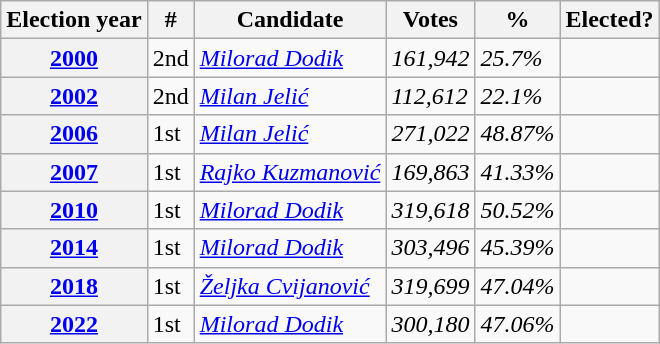<table class="wikitable">
<tr>
<th>Election year</th>
<th>#</th>
<th>Candidate</th>
<th>Votes</th>
<th>%</th>
<th>Elected?</th>
</tr>
<tr>
<th><a href='#'>2000</a></th>
<td> 2nd</td>
<td><em><a href='#'>Milorad Dodik</a></em></td>
<td><em>161,942</em></td>
<td><em>25.7%</em></td>
<td></td>
</tr>
<tr>
<th><a href='#'>2002</a></th>
<td> 2nd</td>
<td><em><a href='#'>Milan Jelić</a></em></td>
<td><em>112,612</em></td>
<td><em>22.1%</em></td>
<td></td>
</tr>
<tr>
<th><a href='#'>2006</a></th>
<td> 1st</td>
<td><em><a href='#'>Milan Jelić</a></em></td>
<td><em>271,022</em></td>
<td><em>48.87%</em></td>
<td></td>
</tr>
<tr>
<th><a href='#'>2007</a></th>
<td> 1st</td>
<td><em><a href='#'>Rajko Kuzmanović</a></em></td>
<td><em>169,863</em></td>
<td><em>41.33%</em></td>
<td></td>
</tr>
<tr>
<th><a href='#'>2010</a></th>
<td> 1st</td>
<td><em><a href='#'>Milorad Dodik</a></em></td>
<td><em>319,618</em></td>
<td><em>50.52%</em></td>
<td></td>
</tr>
<tr>
<th><a href='#'>2014</a></th>
<td> 1st</td>
<td><em><a href='#'>Milorad Dodik</a></em></td>
<td><em>303,496</em></td>
<td><em>45.39%</em></td>
<td></td>
</tr>
<tr>
<th><a href='#'>2018</a></th>
<td>  1st</td>
<td><em><a href='#'>Željka Cvijanović</a></em></td>
<td><em>319,699</em></td>
<td><em>47.04%</em></td>
<td></td>
</tr>
<tr>
<th><a href='#'>2022</a></th>
<td>  1st</td>
<td><em><a href='#'>Milorad Dodik</a></em></td>
<td><em>300,180</em></td>
<td><em>47.06%</em></td>
<td></td>
</tr>
</table>
